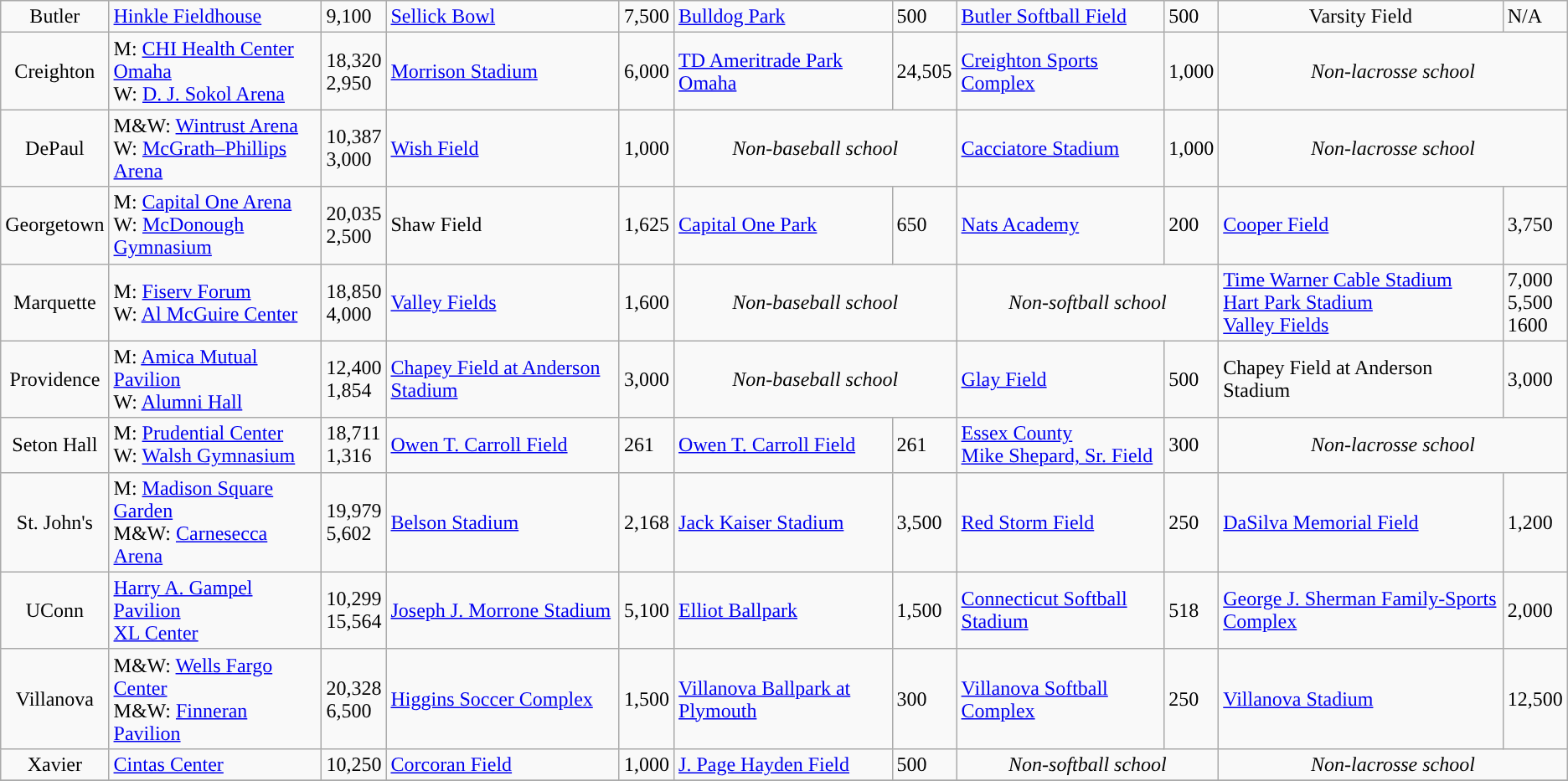<table class="wikitable">
<tr>
<td style="text-align:center; ">Butler</td>
<td><a href='#'>Hinkle Fieldhouse</a></td>
<td>9,100</td>
<td><a href='#'>Sellick Bowl</a></td>
<td>7,500</td>
<td><a href='#'>Bulldog Park</a></td>
<td>500</td>
<td><a href='#'>Butler Softball Field</a></td>
<td>500</td>
<td style="text-align:center;">Varsity Field</td>
<td>N/A</td>
</tr>
<tr>
<td style="text-align:center; ">Creighton</td>
<td>M: <a href='#'>CHI Health Center Omaha</a><br>W: <a href='#'>D. J. Sokol Arena</a></td>
<td>18,320<br>2,950</td>
<td><a href='#'>Morrison Stadium</a></td>
<td>6,000</td>
<td><a href='#'>TD Ameritrade Park Omaha</a></td>
<td>24,505</td>
<td><a href='#'>Creighton Sports Complex</a></td>
<td>1,000</td>
<td colspan="2" style="text-align:center;"><em>Non-lacrosse school</em></td>
</tr>
<tr>
<td style="text-align:center; ">DePaul</td>
<td>M&W: <a href='#'>Wintrust Arena</a><br>W: <a href='#'>McGrath–Phillips Arena</a></td>
<td>10,387<br>3,000</td>
<td><a href='#'>Wish Field</a></td>
<td>1,000</td>
<td colspan="2" style="text-align:center;"><em>Non-baseball school</em></td>
<td><a href='#'>Cacciatore Stadium</a></td>
<td>1,000</td>
<td colspan="2" style="text-align:center;"><em>Non-lacrosse school</em></td>
</tr>
<tr>
<td style="text-align:center; ">Georgetown</td>
<td>M: <a href='#'>Capital One Arena</a><br>W: <a href='#'>McDonough Gymnasium</a></td>
<td>20,035<br>2,500</td>
<td>Shaw Field</td>
<td>1,625</td>
<td><a href='#'>Capital One Park</a></td>
<td>650</td>
<td><a href='#'>Nats Academy</a></td>
<td>200</td>
<td><a href='#'>Cooper Field</a></td>
<td>3,750</td>
</tr>
<tr>
<td style="text-align:center; ">Marquette</td>
<td>M: <a href='#'>Fiserv Forum</a> <br>W: <a href='#'>Al McGuire Center</a></td>
<td>18,850<br>4,000</td>
<td><a href='#'>Valley Fields</a></td>
<td>1,600</td>
<td colspan="2" style="text-align:center;"><em>Non-baseball school</em></td>
<td colspan="2" style="text-align:center;"><em>Non-softball school</em></td>
<td><a href='#'>Time Warner Cable Stadium</a><br><a href='#'>Hart Park Stadium</a><br><a href='#'>Valley Fields</a></td>
<td>7,000<br>5,500<br>1600</td>
</tr>
<tr>
<td style="text-align:center; ">Providence</td>
<td>M: <a href='#'>Amica Mutual Pavilion</a><br>W: <a href='#'>Alumni Hall</a></td>
<td>12,400<br>1,854</td>
<td><a href='#'>Chapey Field at Anderson Stadium</a></td>
<td>3,000</td>
<td colspan="2" style="text-align:center;"><em>Non-baseball school</em></td>
<td><a href='#'>Glay Field</a></td>
<td>500</td>
<td>Chapey Field at Anderson Stadium</td>
<td>3,000</td>
</tr>
<tr>
<td style="text-align:center; ">Seton Hall</td>
<td>M: <a href='#'>Prudential Center</a><br>W: <a href='#'>Walsh Gymnasium</a></td>
<td>18,711<br>1,316</td>
<td><a href='#'>Owen T. Carroll Field</a></td>
<td>261</td>
<td><a href='#'>Owen T. Carroll Field</a></td>
<td>261</td>
<td><a href='#'>Essex County</a><br><a href='#'>Mike Shepard, Sr. Field</a></td>
<td>300</td>
<td colspan="2" style="text-align:center;"><em>Non-lacrosse school</em></td>
</tr>
<tr>
<td style="text-align:center; ">St. John's</td>
<td>M: <a href='#'>Madison Square Garden</a><br>M&W: <a href='#'>Carnesecca Arena</a></td>
<td>19,979<br>5,602</td>
<td><a href='#'>Belson Stadium</a></td>
<td>2,168</td>
<td><a href='#'>Jack Kaiser Stadium</a></td>
<td>3,500</td>
<td><a href='#'>Red Storm Field</a></td>
<td>250</td>
<td><a href='#'>DaSilva Memorial Field</a></td>
<td>1,200</td>
</tr>
<tr>
<td style="text-align:center; ">UConn</td>
<td><a href='#'>Harry A. Gampel Pavilion</a><br><a href='#'>XL Center</a></td>
<td>10,299<br>15,564</td>
<td><a href='#'>Joseph J. Morrone Stadium</a></td>
<td>5,100</td>
<td><a href='#'>Elliot Ballpark</a></td>
<td>1,500</td>
<td><a href='#'>Connecticut Softball Stadium</a></td>
<td>518</td>
<td><a href='#'>George J. Sherman Family-Sports Complex</a></td>
<td>2,000</td>
</tr>
<tr>
<td style="text-align:center; ">Villanova</td>
<td>M&W: <a href='#'>Wells Fargo Center</a><br>M&W: <a href='#'>Finneran Pavilion</a></td>
<td>20,328<br>6,500</td>
<td><a href='#'>Higgins Soccer Complex</a></td>
<td>1,500</td>
<td><a href='#'>Villanova Ballpark at Plymouth</a></td>
<td>300</td>
<td><a href='#'>Villanova Softball Complex</a></td>
<td>250</td>
<td><a href='#'>Villanova Stadium</a></td>
<td>12,500</td>
</tr>
<tr>
<td style="text-align:center; ">Xavier</td>
<td><a href='#'>Cintas Center</a></td>
<td>10,250</td>
<td><a href='#'>Corcoran Field</a></td>
<td>1,000</td>
<td><a href='#'>J. Page Hayden Field</a></td>
<td>500</td>
<td colspan="2" style="text-align:center;"><em>Non-softball school</em></td>
<td colspan="2" style="text-align:center;"><em>Non-lacrosse school</em><br></td>
</tr>
<tr>
</tr>
</table>
